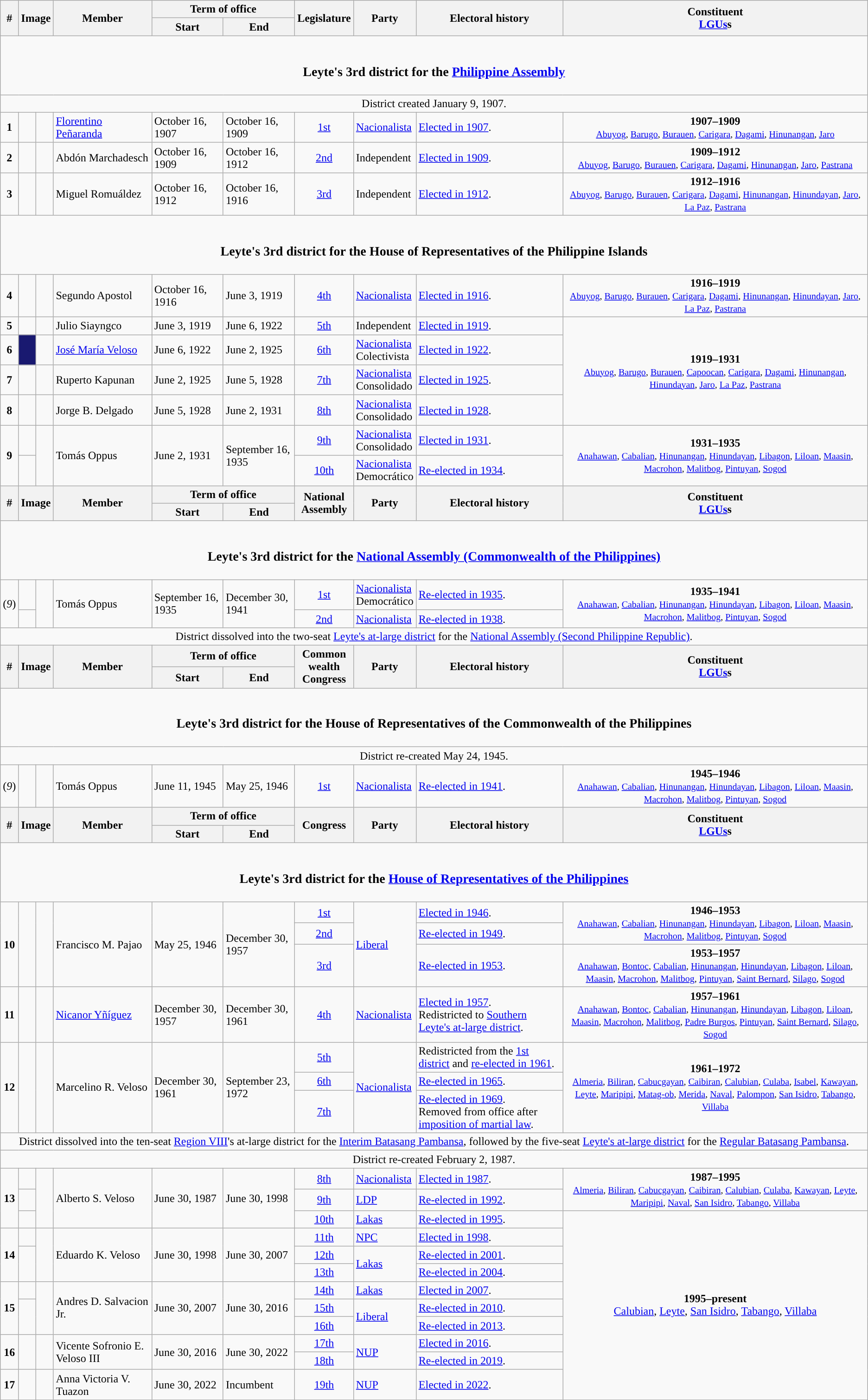<table class=wikitable>
<tr>
<th rowspan="2">#</th>
<th rowspan="2" colspan=2>Image</th>
<th rowspan="2">Member</th>
<th colspan=2>Term of office</th>
<th rowspan="2">Legislature</th>
<th rowspan="2">Party</th>
<th rowspan="2">Electoral history</th>
<th rowspan="2">Constituent<br><a href='#'>LGUs</a>s</th>
</tr>
<tr>
<th>Start</th>
<th>End</th>
</tr>
<tr>
<td colspan="10" style="text-align:center;"><br><h3>Leyte's 3rd district for the <a href='#'>Philippine Assembly</a></h3></td>
</tr>
<tr>
<td colspan="10" style="text-align:center;">District created January 9, 1907.</td>
</tr>
<tr>
<td style="text-align:center;"><strong>1</strong></td>
<td style="color:inherit;background:"></td>
<td></td>
<td><a href='#'>Florentino Peñaranda</a></td>
<td>October 16, 1907</td>
<td>October 16, 1909</td>
<td style="text-align:center;"><a href='#'>1st</a></td>
<td><a href='#'>Nacionalista</a></td>
<td><a href='#'>Elected in 1907</a>.</td>
<td style="text-align:center;"><strong>1907–1909</strong><br><small><a href='#'>Abuyog</a>, <a href='#'>Barugo</a>, <a href='#'>Burauen</a>, <a href='#'>Carigara</a>, <a href='#'>Dagami</a>, <a href='#'>Hinunangan</a>, <a href='#'>Jaro</a></small></td>
</tr>
<tr>
<td style="text-align:center;"><strong>2</strong></td>
<td style="color:inherit;background:"></td>
<td></td>
<td>Abdón Marchadesch</td>
<td>October 16, 1909</td>
<td>October 16, 1912</td>
<td style="text-align:center;"><a href='#'>2nd</a></td>
<td>Independent</td>
<td><a href='#'>Elected in 1909</a>.</td>
<td style="text-align:center;"><strong>1909–1912</strong><br><small><a href='#'>Abuyog</a>, <a href='#'>Barugo</a>, <a href='#'>Burauen</a>, <a href='#'>Carigara</a>, <a href='#'>Dagami</a>, <a href='#'>Hinunangan</a>, <a href='#'>Jaro</a>, <a href='#'>Pastrana</a></small></td>
</tr>
<tr>
<td style="text-align:center;"><strong>3</strong></td>
<td style="color:inherit;background:"></td>
<td></td>
<td>Miguel Romuáldez</td>
<td>October 16, 1912</td>
<td>October 16, 1916</td>
<td style="text-align:center;"><a href='#'>3rd</a></td>
<td>Independent</td>
<td><a href='#'>Elected in 1912</a>.</td>
<td style="text-align:center;"><strong>1912–1916</strong><br><small><a href='#'>Abuyog</a>, <a href='#'>Barugo</a>, <a href='#'>Burauen</a>, <a href='#'>Carigara</a>, <a href='#'>Dagami</a>, <a href='#'>Hinunangan</a>, <a href='#'>Hinundayan</a>, <a href='#'>Jaro</a>, <a href='#'>La Paz</a>, <a href='#'>Pastrana</a></small></td>
</tr>
<tr>
<td colspan="10" style="text-align:center;"><br><h3>Leyte's 3rd district for the House of Representatives of the Philippine Islands</h3></td>
</tr>
<tr>
<td style="text-align:center;"><strong>4</strong></td>
<td style="color:inherit;background:"></td>
<td></td>
<td>Segundo Apostol</td>
<td>October 16, 1916</td>
<td>June 3, 1919</td>
<td style="text-align:center;"><a href='#'>4th</a></td>
<td><a href='#'>Nacionalista</a></td>
<td><a href='#'>Elected in 1916</a>.</td>
<td style="text-align:center;"><strong>1916–1919</strong><br><small><a href='#'>Abuyog</a>, <a href='#'>Barugo</a>, <a href='#'>Burauen</a>, <a href='#'>Carigara</a>, <a href='#'>Dagami</a>, <a href='#'>Hinunangan</a>, <a href='#'>Hinundayan</a>, <a href='#'>Jaro</a>, <a href='#'>La Paz</a>, <a href='#'>Pastrana</a></small></td>
</tr>
<tr>
<td style="text-align:center;"><strong>5</strong></td>
<td style="color:inherit;background:"></td>
<td></td>
<td>Julio Siayngco</td>
<td>June 3, 1919</td>
<td>June 6, 1922</td>
<td style="text-align:center;"><a href='#'>5th</a></td>
<td>Independent</td>
<td><a href='#'>Elected in 1919</a>.</td>
<td rowspan="4" style="text-align:center;"><strong>1919–1931</strong><br><small><a href='#'>Abuyog</a>, <a href='#'>Barugo</a>, <a href='#'>Burauen</a>, <a href='#'>Capoocan</a>, <a href='#'>Carigara</a>, <a href='#'>Dagami</a>, <a href='#'>Hinunangan</a>, <a href='#'>Hinundayan</a>, <a href='#'>Jaro</a>, <a href='#'>La Paz</a>, <a href='#'>Pastrana</a></small></td>
</tr>
<tr>
<td style="text-align:center;"><strong>6</strong></td>
<td style="background-color:#191970"></td>
<td></td>
<td><a href='#'>José María Veloso</a></td>
<td>June 6, 1922</td>
<td>June 2, 1925</td>
<td style="text-align:center;"><a href='#'>6th</a></td>
<td><a href='#'>Nacionalista</a><br>Colectivista</td>
<td><a href='#'>Elected in 1922</a>.</td>
</tr>
<tr>
<td style="text-align:center;"><strong>7</strong></td>
<td style="color:inherit;background:"></td>
<td></td>
<td>Ruperto Kapunan</td>
<td>June 2, 1925</td>
<td>June 5, 1928</td>
<td style="text-align:center;"><a href='#'>7th</a></td>
<td><a href='#'>Nacionalista</a><br>Consolidado</td>
<td><a href='#'>Elected in 1925</a>.</td>
</tr>
<tr>
<td style="text-align:center;"><strong>8</strong></td>
<td style="color:inherit;background:"></td>
<td></td>
<td>Jorge B. Delgado</td>
<td>June 5, 1928</td>
<td>June 2, 1931</td>
<td style="text-align:center;"><a href='#'>8th</a></td>
<td><a href='#'>Nacionalista</a><br>Consolidado</td>
<td><a href='#'>Elected in 1928</a>.</td>
</tr>
<tr>
<td rowspan="2" style="text-align:center;"><strong>9</strong></td>
<td style="color:inherit;background:"></td>
<td rowspan="2"></td>
<td rowspan="2">Tomás Oppus</td>
<td rowspan="2">June 2, 1931</td>
<td rowspan="2">September 16, 1935</td>
<td style="text-align:center;"><a href='#'>9th</a></td>
<td><a href='#'>Nacionalista</a><br>Consolidado</td>
<td><a href='#'>Elected in 1931</a>.</td>
<td rowspan="2" style="text-align:center;"><strong>1931–1935</strong><br><small><a href='#'>Anahawan</a>, <a href='#'>Cabalian</a>, <a href='#'>Hinunangan</a>, <a href='#'>Hinundayan</a>, <a href='#'>Libagon</a>, <a href='#'>Liloan</a>, <a href='#'>Maasin</a>, <a href='#'>Macrohon</a>, <a href='#'>Malitbog</a>, <a href='#'>Pintuyan</a>, <a href='#'>Sogod</a></small></td>
</tr>
<tr>
<td style="color:inherit;background:"></td>
<td style="text-align:center;"><a href='#'>10th</a></td>
<td><a href='#'>Nacionalista</a><br>Democrático</td>
<td><a href='#'>Re-elected in 1934</a>.</td>
</tr>
<tr>
<th rowspan="2">#</th>
<th rowspan="2" colspan=2>Image</th>
<th rowspan="2">Member</th>
<th colspan=2>Term of office</th>
<th rowspan="2">National<br>Assembly</th>
<th rowspan="2">Party</th>
<th rowspan="2">Electoral history</th>
<th rowspan="2">Constituent<br><a href='#'>LGUs</a>s</th>
</tr>
<tr>
<th>Start</th>
<th>End</th>
</tr>
<tr>
<td colspan="10" style="text-align:center;"><br><h3>Leyte's 3rd district for the <a href='#'>National Assembly (Commonwealth of the Philippines)</a></h3></td>
</tr>
<tr>
<td rowspan="2" style="text-align:center;">(<em>9</em>)</td>
<td style="color:inherit;background:"></td>
<td rowspan="2"></td>
<td rowspan="2">Tomás Oppus</td>
<td rowspan="2">September 16, 1935</td>
<td rowspan="2">December 30, 1941</td>
<td style="text-align:center;"><a href='#'>1st</a></td>
<td><a href='#'>Nacionalista</a><br>Democrático</td>
<td><a href='#'>Re-elected in 1935</a>.</td>
<td rowspan="2" style="text-align:center;"><strong>1935–1941</strong><br><small><a href='#'>Anahawan</a>, <a href='#'>Cabalian</a>, <a href='#'>Hinunangan</a>, <a href='#'>Hinundayan</a>, <a href='#'>Libagon</a>, <a href='#'>Liloan</a>, <a href='#'>Maasin</a>, <a href='#'>Macrohon</a>, <a href='#'>Malitbog</a>, <a href='#'>Pintuyan</a>, <a href='#'>Sogod</a></small></td>
</tr>
<tr>
<td style="color:inherit;background:"></td>
<td style="text-align:center;"><a href='#'>2nd</a></td>
<td><a href='#'>Nacionalista</a></td>
<td><a href='#'>Re-elected in 1938</a>.</td>
</tr>
<tr>
<td colspan="10" style="text-align:center;">District dissolved into the two-seat <a href='#'>Leyte's at-large district</a> for the <a href='#'>National Assembly (Second Philippine Republic)</a>.</td>
</tr>
<tr>
<th rowspan="2">#</th>
<th rowspan="2" colspan=2>Image</th>
<th rowspan="2">Member</th>
<th colspan=2>Term of office</th>
<th rowspan="2">Common<br>wealth<br>Congress</th>
<th rowspan="2">Party</th>
<th rowspan="2">Electoral history</th>
<th rowspan="2">Constituent<br><a href='#'>LGUs</a>s</th>
</tr>
<tr>
<th>Start</th>
<th>End</th>
</tr>
<tr>
<td colspan="10" style="text-align:center;"><br><h3>Leyte's 3rd district for the House of Representatives of the Commonwealth of the Philippines</h3></td>
</tr>
<tr>
<td colspan="10" style="text-align:center;">District re-created May 24, 1945.</td>
</tr>
<tr>
<td style="text-align:center;">(<em>9</em>)</td>
<td style="color:inherit;background:"></td>
<td></td>
<td>Tomás Oppus</td>
<td>June 11, 1945</td>
<td>May 25, 1946</td>
<td style="text-align:center;"><a href='#'>1st</a></td>
<td><a href='#'>Nacionalista</a></td>
<td><a href='#'>Re-elected in 1941</a>.</td>
<td style="text-align:center;"><strong>1945–1946</strong><br><small><a href='#'>Anahawan</a>, <a href='#'>Cabalian</a>, <a href='#'>Hinunangan</a>, <a href='#'>Hinundayan</a>, <a href='#'>Libagon</a>, <a href='#'>Liloan</a>, <a href='#'>Maasin</a>, <a href='#'>Macrohon</a>, <a href='#'>Malitbog</a>, <a href='#'>Pintuyan</a>, <a href='#'>Sogod</a></small></td>
</tr>
<tr>
<th rowspan="2">#</th>
<th rowspan="2" colspan=2>Image</th>
<th rowspan="2">Member</th>
<th colspan=2>Term of office</th>
<th rowspan="2">Congress</th>
<th rowspan="2">Party</th>
<th rowspan="2">Electoral history</th>
<th rowspan="2">Constituent<br><a href='#'>LGUs</a>s</th>
</tr>
<tr>
<th>Start</th>
<th>End</th>
</tr>
<tr>
<td colspan="10" style="text-align:center;"><br><h3>Leyte's 3rd district for the <a href='#'>House of Representatives of the Philippines</a></h3></td>
</tr>
<tr>
<td rowspan="3" style="text-align:center;"><strong>10</strong></td>
<td rowspan="3" style="color:inherit;background:"></td>
<td rowspan="3"></td>
<td rowspan="3">Francisco M. Pajao</td>
<td rowspan="3">May 25, 1946</td>
<td rowspan="3">December 30, 1957</td>
<td style="text-align:center;"><a href='#'>1st</a></td>
<td rowspan="3"><a href='#'>Liberal</a></td>
<td><a href='#'>Elected in 1946</a>.</td>
<td rowspan="2" style="text-align:center;"><strong>1946–1953</strong><br><small><a href='#'>Anahawan</a>, <a href='#'>Cabalian</a>, <a href='#'>Hinunangan</a>, <a href='#'>Hinundayan</a>, <a href='#'>Libagon</a>, <a href='#'>Liloan</a>, <a href='#'>Maasin</a>, <a href='#'>Macrohon</a>, <a href='#'>Malitbog</a>, <a href='#'>Pintuyan</a>, <a href='#'>Sogod</a></small></td>
</tr>
<tr>
<td style="text-align:center;"><a href='#'>2nd</a></td>
<td><a href='#'>Re-elected in 1949</a>.</td>
</tr>
<tr>
<td style="text-align:center;"><a href='#'>3rd</a></td>
<td><a href='#'>Re-elected in 1953</a>.</td>
<td style="text-align:center;"><strong>1953–1957</strong><br><small><a href='#'>Anahawan</a>, <a href='#'>Bontoc</a>, <a href='#'>Cabalian</a>, <a href='#'>Hinunangan</a>, <a href='#'>Hinundayan</a>, <a href='#'>Libagon</a>, <a href='#'>Liloan</a>, <a href='#'>Maasin</a>, <a href='#'>Macrohon</a>, <a href='#'>Malitbog</a>, <a href='#'>Pintuyan</a>, <a href='#'>Saint Bernard</a>, <a href='#'>Silago</a>, <a href='#'>Sogod</a></small></td>
</tr>
<tr>
<td style="text-align:center;"><strong>11</strong></td>
<td style="color:inherit;background:"></td>
<td></td>
<td><a href='#'>Nicanor Yñíguez</a></td>
<td>December 30, 1957</td>
<td>December 30, 1961</td>
<td style="text-align:center;"><a href='#'>4th</a></td>
<td><a href='#'>Nacionalista</a></td>
<td><a href='#'>Elected in 1957</a>.<br>Redistricted to <a href='#'>Southern Leyte's at-large district</a>.</td>
<td style="text-align:center;"><strong>1957–1961</strong><br><small><a href='#'>Anahawan</a>, <a href='#'>Bontoc</a>, <a href='#'>Cabalian</a>, <a href='#'>Hinunangan</a>, <a href='#'>Hinundayan</a>, <a href='#'>Libagon</a>, <a href='#'>Liloan</a>, <a href='#'>Maasin</a>, <a href='#'>Macrohon</a>, <a href='#'>Malitbog</a>, <a href='#'>Padre Burgos</a>, <a href='#'>Pintuyan</a>, <a href='#'>Saint Bernard</a>, <a href='#'>Silago</a>, <a href='#'>Sogod</a></small></td>
</tr>
<tr>
<td rowspan="3" style="text-align:center;"><strong>12</strong></td>
<td rowspan="3" style="color:inherit;background:"></td>
<td rowspan="3"></td>
<td rowspan="3">Marcelino R. Veloso</td>
<td rowspan="3">December 30, 1961</td>
<td rowspan="3">September 23, 1972</td>
<td style="text-align:center;"><a href='#'>5th</a></td>
<td rowspan="3"><a href='#'>Nacionalista</a></td>
<td>Redistricted from the <a href='#'>1st district</a> and <a href='#'>re-elected in 1961</a>.</td>
<td rowspan="3" style="text-align:center;"><strong>1961–1972</strong><br><small><a href='#'>Almeria</a>, <a href='#'>Biliran</a>, <a href='#'>Cabucgayan</a>, <a href='#'>Caibiran</a>, <a href='#'>Calubian</a>, <a href='#'>Culaba</a>, <a href='#'>Isabel</a>, <a href='#'>Kawayan</a>, <a href='#'>Leyte</a>, <a href='#'>Maripipi</a>, <a href='#'>Matag-ob</a>, <a href='#'>Merida</a>, <a href='#'>Naval</a>, <a href='#'>Palompon</a>, <a href='#'>San Isidro</a>, <a href='#'>Tabango</a>, <a href='#'>Villaba</a></small></td>
</tr>
<tr>
<td style="text-align:center;"><a href='#'>6th</a></td>
<td><a href='#'>Re-elected in 1965</a>.</td>
</tr>
<tr>
<td style="text-align:center;"><a href='#'>7th</a></td>
<td><a href='#'>Re-elected in 1969</a>.<br>Removed from office after <a href='#'>imposition of martial law</a>.</td>
</tr>
<tr>
<td colspan="10" style="text-align:center;">District dissolved into the ten-seat <a href='#'>Region VIII</a>'s at-large district for the <a href='#'>Interim Batasang Pambansa</a>, followed by the five-seat <a href='#'>Leyte's at-large district</a> for the <a href='#'>Regular Batasang Pambansa</a>.</td>
</tr>
<tr>
<td colspan="10" style="text-align:center;">District re-created February 2, 1987.</td>
</tr>
<tr>
<td rowspan="3" style="text-align:center;"><strong>13</strong></td>
<td style="color:inherit;background:"></td>
<td rowspan="3"></td>
<td rowspan="3">Alberto S. Veloso</td>
<td rowspan="3">June 30, 1987</td>
<td rowspan="3">June 30, 1998</td>
<td style="text-align:center;"><a href='#'>8th</a></td>
<td><a href='#'>Nacionalista</a></td>
<td><a href='#'>Elected in 1987</a>.</td>
<td rowspan="2" style="text-align:center;"><strong>1987–1995</strong><br><small><a href='#'>Almeria</a>, <a href='#'>Biliran</a>, <a href='#'>Cabucgayan</a>, <a href='#'>Caibiran</a>, <a href='#'>Calubian</a>, <a href='#'>Culaba</a>, <a href='#'>Kawayan</a>, <a href='#'>Leyte</a>, <a href='#'>Maripipi</a>, <a href='#'>Naval</a>, <a href='#'>San Isidro</a>, <a href='#'>Tabango</a>, <a href='#'>Villaba</a></small></td>
</tr>
<tr>
<td style="color:inherit;background:"></td>
<td style="text-align:center;"><a href='#'>9th</a></td>
<td><a href='#'>LDP</a></td>
<td><a href='#'>Re-elected in 1992</a>.</td>
</tr>
<tr>
<td style="color:inherit;background:"></td>
<td style="text-align:center;"><a href='#'>10th</a></td>
<td><a href='#'>Lakas</a></td>
<td><a href='#'>Re-elected in 1995</a>.</td>
<td rowspan="10" style="text-align:center;"><strong>1995–present</strong><br><a href='#'>Calubian</a>, <a href='#'>Leyte</a>, <a href='#'>San Isidro</a>, <a href='#'>Tabango</a>, <a href='#'>Villaba</a></td>
</tr>
<tr>
<td rowspan="3" style="text-align:center;"><strong>14</strong></td>
<td style="color:inherit;background:"></td>
<td rowspan="3"></td>
<td rowspan="3">Eduardo K. Veloso</td>
<td rowspan="3">June 30, 1998</td>
<td rowspan="3">June 30, 2007</td>
<td style="text-align:center;"><a href='#'>11th</a></td>
<td><a href='#'>NPC</a></td>
<td><a href='#'>Elected in 1998</a>.</td>
</tr>
<tr>
<td rowspan="2" style="color:inherit;background:"></td>
<td style="text-align:center;"><a href='#'>12th</a></td>
<td rowspan="2"><a href='#'>Lakas</a></td>
<td><a href='#'>Re-elected in 2001</a>.</td>
</tr>
<tr>
<td style="text-align:center;"><a href='#'>13th</a></td>
<td><a href='#'>Re-elected in 2004</a>.</td>
</tr>
<tr>
<td rowspan="3" style="text-align:center;"><strong>15</strong></td>
<td style="color:inherit;background:"></td>
<td rowspan="3"></td>
<td rowspan="3">Andres D. Salvacion Jr.</td>
<td rowspan="3">June 30, 2007</td>
<td rowspan="3">June 30, 2016</td>
<td style="text-align:center;"><a href='#'>14th</a></td>
<td><a href='#'>Lakas</a></td>
<td><a href='#'>Elected in 2007</a>.</td>
</tr>
<tr>
<td rowspan="2" style="color:inherit;background:"></td>
<td style="text-align:center;"><a href='#'>15th</a></td>
<td rowspan="2"><a href='#'>Liberal</a></td>
<td><a href='#'>Re-elected in 2010</a>.</td>
</tr>
<tr>
<td style="text-align:center;"><a href='#'>16th</a></td>
<td><a href='#'>Re-elected in 2013</a>.</td>
</tr>
<tr>
<td rowspan="2" style="text-align:center;"><strong>16</strong></td>
<td rowspan="2" style="color:inherit;background:"></td>
<td rowspan="2"></td>
<td rowspan="2">Vicente Sofronio E. Veloso III</td>
<td rowspan="2">June 30, 2016</td>
<td rowspan="2">June 30, 2022</td>
<td style="text-align:center;"><a href='#'>17th</a></td>
<td rowspan="2"><a href='#'>NUP</a></td>
<td><a href='#'>Elected in 2016</a>.</td>
</tr>
<tr>
<td style="text-align:center;"><a href='#'>18th</a></td>
<td><a href='#'>Re-elected in 2019</a>.</td>
</tr>
<tr>
<td style="text-align:center;"><strong>17</strong></td>
<td style="color:inherit;background:"></td>
<td></td>
<td>Anna Victoria V. Tuazon</td>
<td>June 30, 2022</td>
<td>Incumbent</td>
<td style="text-align:center;"><a href='#'>19th</a></td>
<td><a href='#'>NUP</a></td>
<td><a href='#'>Elected in 2022</a>.</td>
</tr>
</table>
